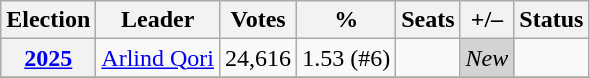<table class="wikitable" style="text-align:right;">
<tr>
<th>Election</th>
<th>Leader</th>
<th>Votes</th>
<th>%</th>
<th>Seats</th>
<th>+/–</th>
<th>Status</th>
</tr>
<tr>
<th><a href='#'>2025</a></th>
<td><a href='#'>Arlind Qori</a></td>
<td>24,616</td>
<td>1.53 (#6)</td>
<td></td>
<td bgcolor="lightgrey"><em>New</em></td>
<td></td>
</tr>
<tr>
</tr>
</table>
